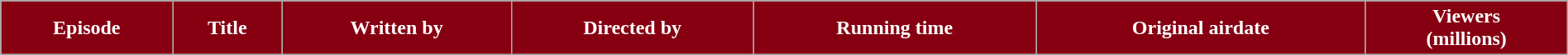<table class="wikitable plainrowheaders" style="width:100%;">
<tr style="color:#fff;">
<th style="background:#860012;">Episode</th>
<th style="background:#860012;">Title</th>
<th style="background:#860012;">Written by</th>
<th style="background:#860012;">Directed by</th>
<th style="background:#860012;">Running time</th>
<th style="background:#860012;">Original airdate</th>
<th style="background:#860012;">Viewers<br>(millions)<br>

</th>
</tr>
</table>
